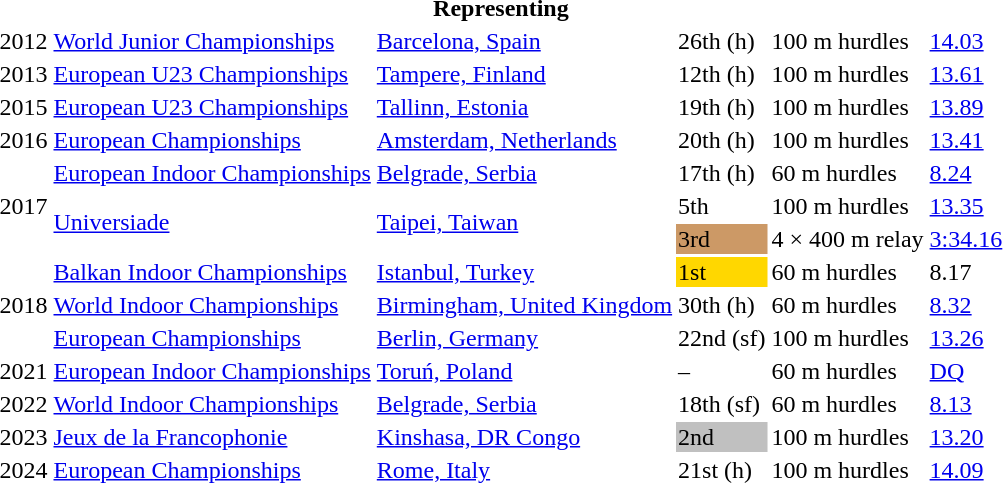<table>
<tr>
<th colspan="6">Representing </th>
</tr>
<tr>
<td>2012</td>
<td><a href='#'>World Junior Championships</a></td>
<td><a href='#'>Barcelona, Spain</a></td>
<td>26th (h)</td>
<td>100 m hurdles</td>
<td><a href='#'>14.03</a></td>
</tr>
<tr>
<td>2013</td>
<td><a href='#'>European U23 Championships</a></td>
<td><a href='#'>Tampere, Finland</a></td>
<td>12th (h)</td>
<td>100 m hurdles</td>
<td><a href='#'>13.61</a></td>
</tr>
<tr>
<td>2015</td>
<td><a href='#'>European U23 Championships</a></td>
<td><a href='#'>Tallinn, Estonia</a></td>
<td>19th (h)</td>
<td>100 m hurdles</td>
<td><a href='#'>13.89</a></td>
</tr>
<tr>
<td>2016</td>
<td><a href='#'>European Championships</a></td>
<td><a href='#'>Amsterdam, Netherlands</a></td>
<td>20th (h)</td>
<td>100 m hurdles</td>
<td><a href='#'>13.41</a></td>
</tr>
<tr>
<td rowspan=3>2017</td>
<td><a href='#'>European Indoor Championships</a></td>
<td><a href='#'>Belgrade, Serbia</a></td>
<td>17th (h)</td>
<td>60  m hurdles</td>
<td><a href='#'>8.24</a></td>
</tr>
<tr>
<td rowspan=2><a href='#'>Universiade</a></td>
<td rowspan=2><a href='#'>Taipei, Taiwan</a></td>
<td>5th</td>
<td>100 m hurdles</td>
<td><a href='#'>13.35</a></td>
</tr>
<tr>
<td bgcolor=cc9966>3rd</td>
<td>4 × 400 m relay</td>
<td><a href='#'>3:34.16</a></td>
</tr>
<tr>
<td rowspan=3>2018</td>
<td><a href='#'>Balkan Indoor Championships</a></td>
<td><a href='#'>Istanbul, Turkey</a></td>
<td bgcolor=gold>1st</td>
<td>60 m hurdles</td>
<td>8.17</td>
</tr>
<tr>
<td><a href='#'>World Indoor Championships</a></td>
<td><a href='#'>Birmingham, United Kingdom</a></td>
<td>30th (h)</td>
<td>60 m hurdles</td>
<td><a href='#'>8.32</a></td>
</tr>
<tr>
<td><a href='#'>European Championships</a></td>
<td><a href='#'>Berlin, Germany</a></td>
<td>22nd (sf)</td>
<td>100 m hurdles</td>
<td><a href='#'>13.26</a></td>
</tr>
<tr>
<td>2021</td>
<td><a href='#'>European Indoor Championships</a></td>
<td><a href='#'>Toruń, Poland</a></td>
<td>–</td>
<td>60 m hurdles</td>
<td><a href='#'>DQ</a></td>
</tr>
<tr>
<td>2022</td>
<td><a href='#'>World Indoor Championships</a></td>
<td><a href='#'>Belgrade, Serbia</a></td>
<td>18th (sf)</td>
<td>60 m hurdles</td>
<td><a href='#'>8.13</a></td>
</tr>
<tr>
<td>2023</td>
<td><a href='#'>Jeux de la Francophonie</a></td>
<td><a href='#'>Kinshasa, DR Congo</a></td>
<td bgcolor=silver>2nd</td>
<td>100 m hurdles</td>
<td><a href='#'>13.20</a></td>
</tr>
<tr>
<td>2024</td>
<td><a href='#'>European Championships</a></td>
<td><a href='#'>Rome, Italy</a></td>
<td>21st (h)</td>
<td>100 m hurdles</td>
<td><a href='#'>14.09</a></td>
</tr>
</table>
